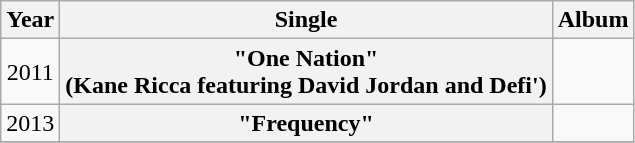<table class="wikitable plainrowheaders" style="text-align:center;">
<tr>
<th scope="col">Year</th>
<th scope="col">Single</th>
<th scope="col">Album</th>
</tr>
<tr>
<td>2011</td>
<th scope="row">"One Nation"<br><span>(Kane Ricca featuring David Jordan and Defi')</span></th>
<td></td>
</tr>
<tr>
<td>2013</td>
<th scope="row">"Frequency"<br></th>
<td></td>
</tr>
<tr>
</tr>
</table>
